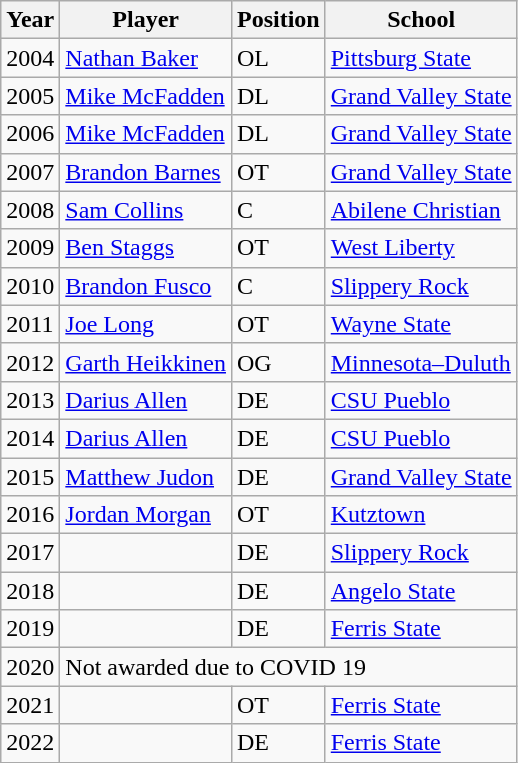<table class="wikitable">
<tr>
<th bgcolor="#e5e5e5">Year</th>
<th bgcolor="#e5e5e5">Player</th>
<th bgcolor="#e5e5e5">Position</th>
<th bgcolor="#e5e5e5">School</th>
</tr>
<tr>
<td>2004</td>
<td><a href='#'>Nathan Baker</a></td>
<td>OL</td>
<td><a href='#'>Pittsburg State</a></td>
</tr>
<tr>
<td>2005</td>
<td><a href='#'>Mike McFadden</a></td>
<td>DL</td>
<td><a href='#'>Grand Valley State</a></td>
</tr>
<tr>
<td>2006</td>
<td><a href='#'>Mike McFadden</a></td>
<td>DL</td>
<td><a href='#'>Grand Valley State</a></td>
</tr>
<tr>
<td>2007</td>
<td><a href='#'>Brandon Barnes</a></td>
<td>OT</td>
<td><a href='#'>Grand Valley State</a></td>
</tr>
<tr>
<td>2008</td>
<td><a href='#'>Sam Collins</a></td>
<td>C</td>
<td><a href='#'>Abilene Christian</a></td>
</tr>
<tr>
<td>2009</td>
<td><a href='#'>Ben Staggs</a></td>
<td>OT</td>
<td><a href='#'>West Liberty</a></td>
</tr>
<tr>
<td>2010</td>
<td><a href='#'>Brandon Fusco</a></td>
<td>C</td>
<td><a href='#'>Slippery Rock</a></td>
</tr>
<tr>
<td>2011</td>
<td><a href='#'>Joe Long</a></td>
<td>OT</td>
<td><a href='#'>Wayne State</a></td>
</tr>
<tr>
<td>2012</td>
<td><a href='#'>Garth Heikkinen</a></td>
<td>OG</td>
<td><a href='#'>Minnesota–Duluth</a></td>
</tr>
<tr>
<td>2013</td>
<td><a href='#'>Darius Allen</a></td>
<td>DE</td>
<td><a href='#'>CSU Pueblo</a></td>
</tr>
<tr>
<td>2014</td>
<td><a href='#'>Darius Allen</a></td>
<td>DE</td>
<td><a href='#'>CSU Pueblo</a></td>
</tr>
<tr>
<td>2015</td>
<td><a href='#'>Matthew Judon</a></td>
<td>DE</td>
<td><a href='#'>Grand Valley State</a></td>
</tr>
<tr>
<td>2016</td>
<td><a href='#'>Jordan Morgan</a></td>
<td>OT</td>
<td><a href='#'>Kutztown</a></td>
</tr>
<tr>
<td>2017</td>
<td></td>
<td>DE</td>
<td><a href='#'>Slippery Rock</a></td>
</tr>
<tr>
<td>2018</td>
<td></td>
<td>DE</td>
<td><a href='#'>Angelo State</a></td>
</tr>
<tr>
<td>2019</td>
<td></td>
<td>DE</td>
<td><a href='#'>Ferris State</a></td>
</tr>
<tr>
<td>2020</td>
<td colspan="4">Not awarded due to COVID 19</td>
</tr>
<tr>
<td>2021</td>
<td></td>
<td>OT</td>
<td><a href='#'>Ferris State</a></td>
</tr>
<tr>
<td>2022</td>
<td></td>
<td>DE</td>
<td><a href='#'>Ferris State</a></td>
</tr>
</table>
